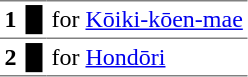<table border="1" cellspacing="0" cellpadding="3" frame="hsides" rules="rows" style="margin-top:.4em; text-align:left">
<tr>
<th>1</th>
<td><span>█</span></td>
<td>for <a href='#'>Kōiki-kōen-mae</a></td>
</tr>
<tr>
<th>2</th>
<td><span>█</span></td>
<td>for <a href='#'>Hondōri</a></td>
</tr>
</table>
